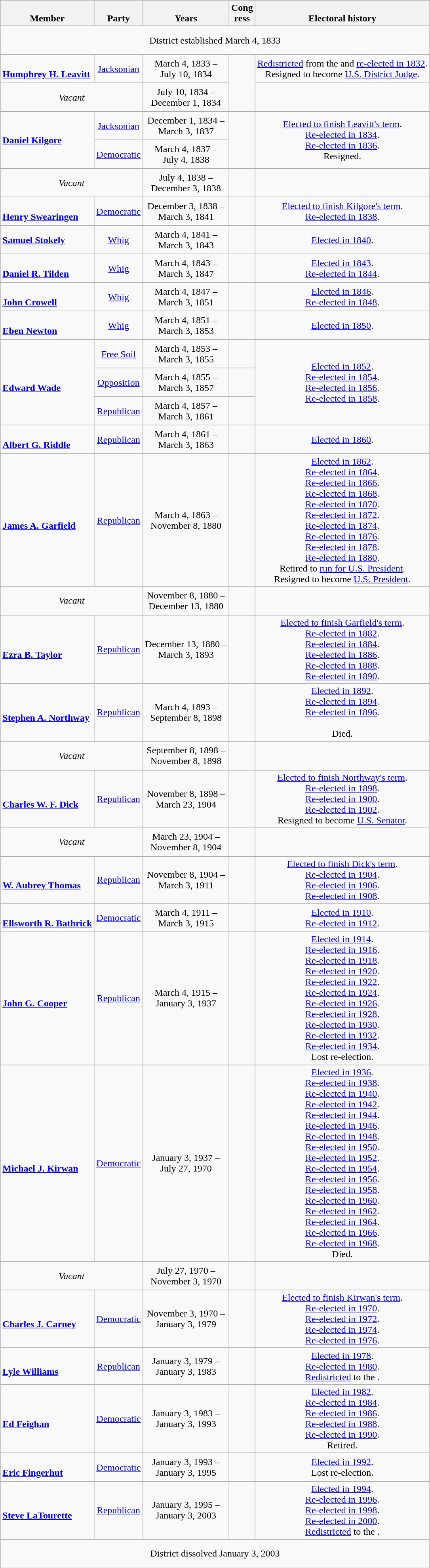<table class=wikitable style="text-align:center">
<tr valign=bottom>
<th>Member</th>
<th>Party</th>
<th>Years</th>
<th>Cong<br>ress</th>
<th>Electoral history</th>
</tr>
<tr style="height:3em">
<td colspan=5>District established March 4, 1833</td>
</tr>
<tr style="height:3em">
<td align=left><br><strong><a href='#'>Humphrey H. Leavitt</a></strong><br></td>
<td><a href='#'>Jacksonian</a></td>
<td nowrap>March 4, 1833 –<br>July 10, 1834</td>
<td rowspan=2></td>
<td><a href='#'>Redistricted</a> from the  and <a href='#'>re-elected in 1832</a>.<br>Resigned to become <a href='#'>U.S. District Judge</a>.</td>
</tr>
<tr style="height:3em">
<td colspan=2><em>Vacant</em></td>
<td nowrap>July 10, 1834 –<br>December 1, 1834</td>
<td></td>
</tr>
<tr style="height:3em">
<td rowspan=2 align=left><strong><a href='#'>Daniel Kilgore</a></strong><br></td>
<td><a href='#'>Jacksonian</a></td>
<td nowrap>December 1, 1834 –<br>March 3, 1837</td>
<td rowspan=2></td>
<td rowspan=2><a href='#'>Elected to finish Leavitt's term</a>.<br><a href='#'>Re-elected in 1834</a>.<br><a href='#'>Re-elected in 1836</a>.<br>Resigned.</td>
</tr>
<tr style="height:3em">
<td><a href='#'>Democratic</a></td>
<td nowrap>March 4, 1837 –<br>July 4, 1838</td>
</tr>
<tr style="height:3em">
<td colspan=2><em>Vacant</em></td>
<td nowrap>July 4, 1838 –<br>December 3, 1838</td>
<td></td>
<td></td>
</tr>
<tr style="height:3em">
<td align=left><br><strong><a href='#'>Henry Swearingen</a></strong><br></td>
<td><a href='#'>Democratic</a></td>
<td nowrap>December 3, 1838 –<br>March 3, 1841</td>
<td></td>
<td><a href='#'>Elected to finish Kilgore's term</a>.<br><a href='#'>Re-elected in 1838</a>.<br></td>
</tr>
<tr style="height:3em">
<td align=left><strong><a href='#'>Samuel Stokely</a></strong><br></td>
<td><a href='#'>Whig</a></td>
<td nowrap>March 4, 1841 –<br>March 3, 1843</td>
<td></td>
<td><a href='#'>Elected in 1840</a>.<br></td>
</tr>
<tr style="height:3em">
<td align=left><br><strong><a href='#'>Daniel R. Tilden</a></strong><br></td>
<td><a href='#'>Whig</a></td>
<td nowrap>March 4, 1843 –<br>March 3, 1847</td>
<td></td>
<td><a href='#'>Elected in 1843</a>.<br><a href='#'>Re-elected in 1844</a>.<br></td>
</tr>
<tr style="height:3em">
<td align=left><br><strong><a href='#'>John Crowell</a></strong><br></td>
<td><a href='#'>Whig</a></td>
<td nowrap>March 4, 1847 –<br>March 3, 1851</td>
<td></td>
<td><a href='#'>Elected in 1846</a>.<br><a href='#'>Re-elected in 1848</a>.<br></td>
</tr>
<tr style="height:3em">
<td align=left><br><strong><a href='#'>Eben Newton</a></strong><br></td>
<td><a href='#'>Whig</a></td>
<td nowrap>March 4, 1851 –<br>March 3, 1853</td>
<td></td>
<td><a href='#'>Elected in 1850</a>.<br></td>
</tr>
<tr style="height:3em">
<td rowspan=3 align=left><br><strong><a href='#'>Edward Wade</a></strong><br></td>
<td><a href='#'>Free Soil</a></td>
<td nowrap>March 4, 1853 –<br>March 3, 1855</td>
<td></td>
<td rowspan=3><a href='#'>Elected in 1852</a>.<br><a href='#'>Re-elected in 1854</a>.<br><a href='#'>Re-elected in 1856</a>.<br><a href='#'>Re-elected in 1858</a>.<br></td>
</tr>
<tr style="height:3em">
<td><a href='#'>Opposition</a></td>
<td nowrap>March 4, 1855 –<br>March 3, 1857</td>
<td></td>
</tr>
<tr style="height:3em">
<td><a href='#'>Republican</a></td>
<td nowrap>March 4, 1857 –<br>March 3, 1861</td>
<td></td>
</tr>
<tr style="height:3em">
<td align=left><br><strong><a href='#'>Albert G. Riddle</a></strong><br></td>
<td><a href='#'>Republican</a></td>
<td nowrap>March 4, 1861 –<br>March 3, 1863</td>
<td></td>
<td><a href='#'>Elected in 1860</a>.<br></td>
</tr>
<tr style="height:3em">
<td align=left><br><strong><a href='#'>James A. Garfield</a></strong><br></td>
<td><a href='#'>Republican</a></td>
<td nowrap>March 4, 1863 –<br>November 8, 1880</td>
<td></td>
<td><a href='#'>Elected in 1862</a>.<br><a href='#'>Re-elected in 1864</a>.<br><a href='#'>Re-elected in 1866</a>.<br><a href='#'>Re-elected in 1868</a>.<br><a href='#'>Re-elected in 1870</a>.<br><a href='#'>Re-elected in 1872</a>.<br><a href='#'>Re-elected in 1874</a>.<br><a href='#'>Re-elected in 1876</a>.<br><a href='#'>Re-elected in 1878</a>.<br><a href='#'>Re-elected in 1880</a>.<br>Retired to <a href='#'>run for U.S. President</a>.<br>Resigned to become <a href='#'>U.S. President</a>.</td>
</tr>
<tr style="height:3em">
<td colspan=2><em>Vacant</em></td>
<td nowrap>November 8, 1880 –<br> December 13, 1880</td>
<td></td>
<td></td>
</tr>
<tr style="height:3em">
<td align=left><br><strong><a href='#'>Ezra B. Taylor</a></strong><br></td>
<td><a href='#'>Republican</a></td>
<td nowrap>December 13, 1880 –<br>March 3, 1893</td>
<td></td>
<td><a href='#'>Elected to finish Garfield's term</a>.<br><a href='#'>Re-elected in 1882</a>.<br><a href='#'>Re-elected in 1884</a>.<br><a href='#'>Re-elected in 1886</a>.<br><a href='#'>Re-elected in 1888</a>.<br><a href='#'>Re-elected in 1890</a>.<br></td>
</tr>
<tr style="height:3em">
<td align=left><br><strong><a href='#'>Stephen A. Northway</a></strong><br></td>
<td><a href='#'>Republican</a></td>
<td nowrap>March 4, 1893 –<br>September 8, 1898</td>
<td></td>
<td><a href='#'>Elected in 1892</a>.<br><a href='#'>Re-elected in 1894</a>.<br><a href='#'>Re-elected in 1896</a>.<br><br>Died.</td>
</tr>
<tr style="height:3em">
<td colspan=2><em>Vacant</em></td>
<td nowrap>September 8, 1898 –<br>November 8, 1898</td>
<td></td>
<td></td>
</tr>
<tr style="height:3em">
<td align=left><br><strong><a href='#'>Charles W. F. Dick</a></strong><br></td>
<td><a href='#'>Republican</a></td>
<td nowrap>November 8, 1898 –<br>March 23, 1904</td>
<td></td>
<td><a href='#'>Elected to finish Northway's term</a>.<br><a href='#'>Re-elected in 1898</a>.<br><a href='#'>Re-elected in 1900</a>.<br><a href='#'>Re-elected in 1902</a>.<br>Resigned to become <a href='#'>U.S. Senator</a>.</td>
</tr>
<tr style="height:3em">
<td colspan=2><em>Vacant</em></td>
<td nowrap>March 23, 1904 –<br>November 8, 1904</td>
<td></td>
<td></td>
</tr>
<tr style="height:3em">
<td align=left><br><strong><a href='#'>W. Aubrey Thomas</a></strong><br></td>
<td><a href='#'>Republican</a></td>
<td nowrap>November 8, 1904 –<br>March 3, 1911</td>
<td></td>
<td><a href='#'>Elected to finish Dick's term</a>.<br><a href='#'>Re-elected in 1904</a>.<br><a href='#'>Re-elected in 1906</a>.<br><a href='#'>Re-elected in 1908</a>.<br></td>
</tr>
<tr style="height:3em">
<td align=left><br><strong><a href='#'>Ellsworth R. Bathrick</a></strong><br></td>
<td><a href='#'>Democratic</a></td>
<td nowrap>March 4, 1911 –<br>March 3, 1915</td>
<td></td>
<td><a href='#'>Elected in 1910</a>.<br><a href='#'>Re-elected in 1912</a>.<br></td>
</tr>
<tr style="height:3em">
<td align=left><br><strong><a href='#'>John G. Cooper</a></strong><br></td>
<td><a href='#'>Republican</a></td>
<td nowrap>March 4, 1915 –<br>January 3, 1937</td>
<td></td>
<td><a href='#'>Elected in 1914</a>.<br><a href='#'>Re-elected in 1916</a>.<br><a href='#'>Re-elected in 1918</a>.<br><a href='#'>Re-elected in 1920</a>.<br><a href='#'>Re-elected in 1922</a>.<br><a href='#'>Re-elected in 1924</a>.<br><a href='#'>Re-elected in 1926</a>.<br><a href='#'>Re-elected in 1928</a>.<br><a href='#'>Re-elected in 1930</a>.<br><a href='#'>Re-elected in 1932</a>.<br><a href='#'>Re-elected in 1934</a>.<br>Lost re-election.</td>
</tr>
<tr style="height:3em">
<td align=left><br><strong><a href='#'>Michael J. Kirwan</a></strong><br></td>
<td><a href='#'>Democratic</a></td>
<td nowrap>January 3, 1937 –<br>July 27, 1970</td>
<td></td>
<td><a href='#'>Elected in 1936</a>.<br><a href='#'>Re-elected in 1938</a>.<br><a href='#'>Re-elected in 1940</a>.<br><a href='#'>Re-elected in 1942</a>.<br><a href='#'>Re-elected in 1944</a>.<br><a href='#'>Re-elected in 1946</a>.<br><a href='#'>Re-elected in 1948</a>.<br><a href='#'>Re-elected in 1950</a>.<br><a href='#'>Re-elected in 1952</a>.<br><a href='#'>Re-elected in 1954</a>.<br><a href='#'>Re-elected in 1956</a>.<br><a href='#'>Re-elected in 1958</a>.<br><a href='#'>Re-elected in 1960</a>.<br><a href='#'>Re-elected in 1962</a>.<br><a href='#'>Re-elected in 1964</a>.<br><a href='#'>Re-elected in 1966</a>.<br><a href='#'>Re-elected in 1968</a>.<br>Died.</td>
</tr>
<tr style="height:3em">
<td colspan=2><em>Vacant</em></td>
<td nowrap>July 27, 1970 –<br>November 3, 1970</td>
<td></td>
<td></td>
</tr>
<tr style="height:3em">
<td align=left><br><strong><a href='#'>Charles J. Carney</a></strong><br></td>
<td><a href='#'>Democratic</a></td>
<td nowrap>November 3, 1970 –<br>January 3, 1979</td>
<td></td>
<td><a href='#'>Elected to finish Kirwan's term</a>.<br><a href='#'>Re-elected in 1970</a>.<br><a href='#'>Re-elected in 1972</a>.<br><a href='#'>Re-elected in 1974</a>.<br><a href='#'>Re-elected in 1976</a>.<br></td>
</tr>
<tr style="height:3em">
<td align=left><br><strong><a href='#'>Lyle Williams</a></strong><br></td>
<td><a href='#'>Republican</a></td>
<td nowrap>January 3, 1979 –<br>January 3, 1983</td>
<td></td>
<td><a href='#'>Elected in 1978</a>.<br><a href='#'>Re-elected in 1980</a>.<br><a href='#'>Redistricted</a> to the .</td>
</tr>
<tr style="height:3em">
<td align=left><br><strong><a href='#'>Ed Feighan</a></strong><br></td>
<td><a href='#'>Democratic</a></td>
<td nowrap>January 3, 1983 –<br>January 3, 1993</td>
<td></td>
<td><a href='#'>Elected in 1982</a>.<br><a href='#'>Re-elected in 1984</a>.<br><a href='#'>Re-elected in 1986</a>.<br><a href='#'>Re-elected in 1988</a>.<br><a href='#'>Re-elected in 1990</a>.<br>Retired.</td>
</tr>
<tr style="height:3em">
<td align=left><br><strong><a href='#'>Eric Fingerhut</a></strong><br></td>
<td><a href='#'>Democratic</a></td>
<td nowrap>January 3, 1993 –<br>January 3, 1995</td>
<td></td>
<td><a href='#'>Elected in 1992</a>.<br>Lost re-election.</td>
</tr>
<tr style="height:3em">
<td align=left><br><strong><a href='#'>Steve LaTourette</a></strong><br></td>
<td><a href='#'>Republican</a></td>
<td nowrap>January 3, 1995 –<br>January 3, 2003</td>
<td></td>
<td><a href='#'>Elected in 1994</a>.<br><a href='#'>Re-elected in 1996</a>.<br><a href='#'>Re-elected in 1998</a>.<br><a href='#'>Re-elected in 2000</a>.<br><a href='#'>Redistricted</a> to the .</td>
</tr>
<tr style="height:3em">
<td colspan=5>District dissolved January 3, 2003</td>
</tr>
</table>
